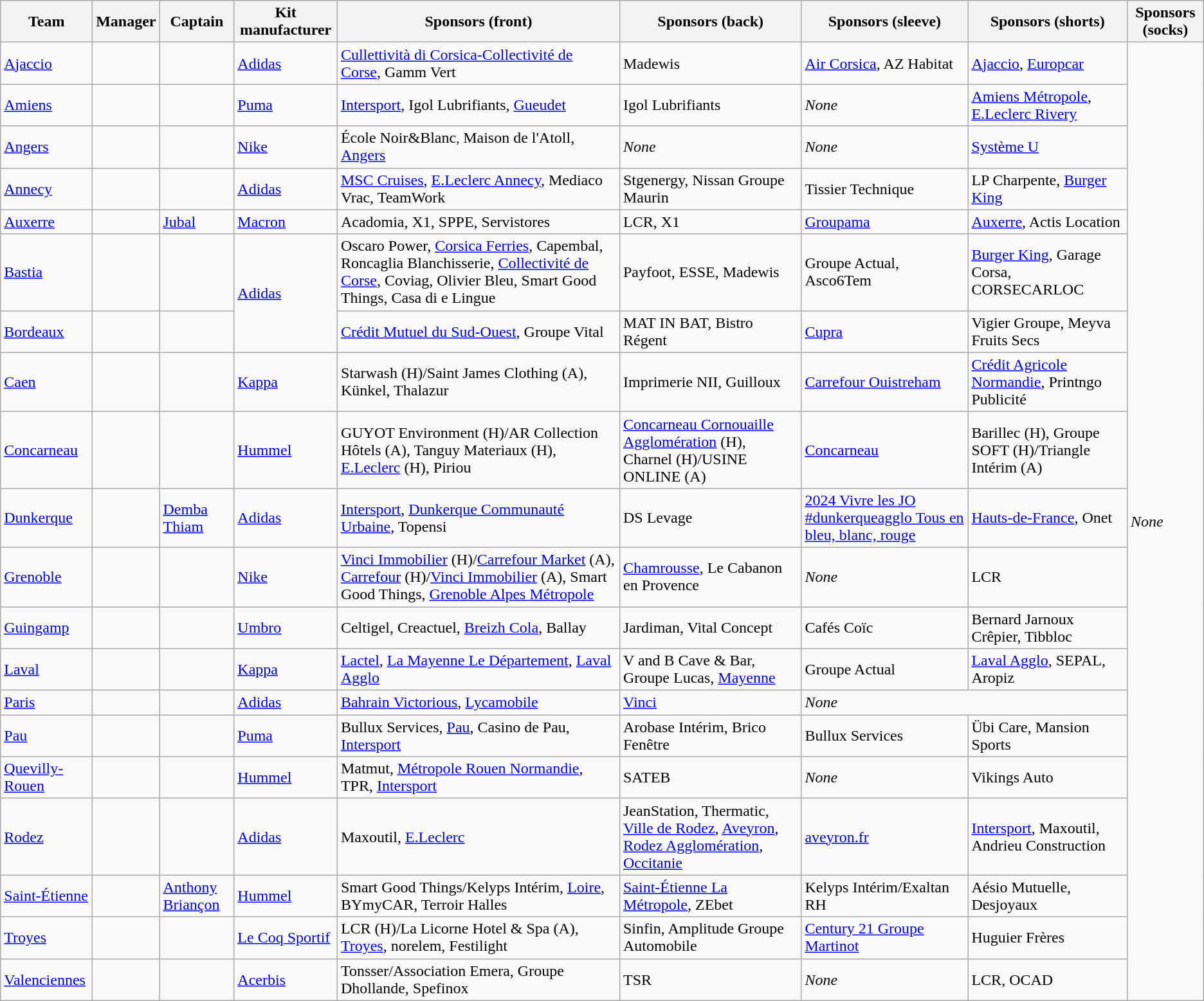<table class="wikitable sortable" style="text-align: left;">
<tr>
<th>Team</th>
<th>Manager</th>
<th>Captain</th>
<th>Kit manufacturer</th>
<th>Sponsors (front)</th>
<th>Sponsors (back)</th>
<th>Sponsors (sleeve)</th>
<th>Sponsors (shorts)</th>
<th>Sponsors (socks)</th>
</tr>
<tr>
<td><a href='#'>Ajaccio</a></td>
<td> </td>
<td> </td>
<td><a href='#'>Adidas</a></td>
<td><a href='#'>Cullettività di Corsica-Collectivité de Corse</a>, Gamm Vert</td>
<td>Madewis</td>
<td><a href='#'>Air Corsica</a>, AZ Habitat</td>
<td><a href='#'>Ajaccio</a>, <a href='#'>Europcar</a></td>
<td rowspan="20"><em>None</em></td>
</tr>
<tr>
<td><a href='#'>Amiens</a></td>
<td> </td>
<td> </td>
<td><a href='#'>Puma</a></td>
<td><a href='#'>Intersport</a>, Igol Lubrifiants, <a href='#'>Gueudet</a></td>
<td>Igol Lubrifiants</td>
<td><em>None</em></td>
<td><a href='#'>Amiens Métropole</a>, <a href='#'>E.Leclerc Rivery</a></td>
</tr>
<tr>
<td><a href='#'>Angers</a></td>
<td> </td>
<td> </td>
<td><a href='#'>Nike</a></td>
<td>École Noir&Blanc<small>,</small> Maison de l'Atoll, <a href='#'>Angers</a></td>
<td><em>None</em></td>
<td><em>None</em></td>
<td><a href='#'>Système U</a></td>
</tr>
<tr>
<td><a href='#'>Annecy</a></td>
<td> </td>
<td> </td>
<td><a href='#'>Adidas</a></td>
<td><a href='#'>MSC Cruises</a>, <a href='#'>E.Leclerc Annecy</a>, Mediaco Vrac, TeamWork</td>
<td>Stgenergy, Nissan Groupe Maurin</td>
<td>Tissier Technique</td>
<td>LP Charpente, <a href='#'>Burger King</a></td>
</tr>
<tr>
<td><a href='#'>Auxerre</a></td>
<td> </td>
<td> <a href='#'>Jubal</a></td>
<td><a href='#'>Macron</a></td>
<td>Acadomia, X1, SPPE, Servistores</td>
<td>LCR, X1</td>
<td><a href='#'>Groupama</a></td>
<td><a href='#'>Auxerre</a>, Actis Location</td>
</tr>
<tr>
<td><a href='#'>Bastia</a></td>
<td> </td>
<td> </td>
<td rowspan="2"><a href='#'>Adidas</a></td>
<td>Oscaro Power, <a href='#'>Corsica Ferries</a>, Capembal, Roncaglia Blanchisserie, <a href='#'>Collectivité de Corse</a>, Coviag, Olivier Bleu, Smart Good Things, Casa di e Lingue</td>
<td>Payfoot, ESSE, Madewis</td>
<td>Groupe Actual, Asco6Tem</td>
<td><a href='#'>Burger King</a>, Garage Corsa, CORSECARLOC</td>
</tr>
<tr>
<td><a href='#'>Bordeaux</a></td>
<td> </td>
<td> </td>
<td><a href='#'>Crédit Mutuel du Sud-Ouest</a>, Groupe Vital</td>
<td>MAT IN BAT, Bistro Régent</td>
<td><a href='#'>Cupra</a></td>
<td>Vigier Groupe, Meyva Fruits Secs</td>
</tr>
<tr>
<td><a href='#'>Caen</a></td>
<td> </td>
<td> </td>
<td><a href='#'>Kappa</a></td>
<td>Starwash (H)/Saint James Clothing (A), Künkel, Thalazur</td>
<td>Imprimerie NII, Guilloux</td>
<td><a href='#'>Carrefour Ouistreham</a></td>
<td><a href='#'>Crédit Agricole Normandie</a>, Printngo Publicité</td>
</tr>
<tr>
<td><a href='#'>Concarneau</a></td>
<td> </td>
<td> </td>
<td><a href='#'>Hummel</a></td>
<td>GUYOT Environment (H)/AR Collection Hôtels (A), Tanguy Materiaux (H), <a href='#'>E.Leclerc</a> (H), Piriou</td>
<td><a href='#'>Concarneau Cornouaille Agglomération</a> (H), Charnel (H)/USINE ONLINE (A)</td>
<td><a href='#'>Concarneau</a></td>
<td>Barillec (H), Groupe SOFT (H)/Triangle Intérim (A)</td>
</tr>
<tr>
<td><a href='#'>Dunkerque</a></td>
<td> </td>
<td> <a href='#'>Demba Thiam</a></td>
<td><a href='#'>Adidas</a></td>
<td><a href='#'>Intersport</a>, <a href='#'>Dunkerque Communauté Urbaine</a>, Topensi</td>
<td>DS Levage</td>
<td><a href='#'>2024 Vivre les JO #dunkerqueagglo Tous en bleu, blanc, rouge</a></td>
<td><a href='#'>Hauts-de-France</a>, Onet</td>
</tr>
<tr>
<td><a href='#'>Grenoble</a></td>
<td> </td>
<td> </td>
<td><a href='#'>Nike</a></td>
<td><a href='#'>Vinci Immobilier</a> (H)/<a href='#'>Carrefour Market</a> (A), <a href='#'>Carrefour</a> (H)/<a href='#'>Vinci Immobilier</a> (A), Smart Good Things, <a href='#'>Grenoble Alpes Métropole</a></td>
<td><a href='#'>Chamrousse</a>, Le Cabanon en Provence</td>
<td><em>None</em></td>
<td>LCR</td>
</tr>
<tr>
<td><a href='#'>Guingamp</a></td>
<td> </td>
<td> </td>
<td><a href='#'>Umbro</a></td>
<td>Celtigel, Creactuel, <a href='#'>Breizh Cola</a>, Ballay</td>
<td>Jardiman, Vital Concept</td>
<td>Cafés Coïc</td>
<td>Bernard Jarnoux Crêpier, Tibbloc</td>
</tr>
<tr>
<td><a href='#'>Laval</a></td>
<td> </td>
<td> </td>
<td><a href='#'>Kappa</a></td>
<td><a href='#'>Lactel</a>, <a href='#'>La Mayenne Le Département</a>, <a href='#'>Laval Agglo</a></td>
<td>V and B Cave & Bar, Groupe Lucas, <a href='#'>Mayenne</a></td>
<td>Groupe Actual</td>
<td><a href='#'>Laval Agglo</a>, SEPAL, Aropiz</td>
</tr>
<tr>
<td><a href='#'>Paris</a></td>
<td> </td>
<td> </td>
<td><a href='#'>Adidas</a></td>
<td><a href='#'>Bahrain Victorious</a>, <a href='#'>Lycamobile</a></td>
<td><a href='#'>Vinci</a></td>
<td colspan="2"><em>None</em></td>
</tr>
<tr>
<td><a href='#'>Pau</a></td>
<td> </td>
<td> </td>
<td><a href='#'>Puma</a></td>
<td>Bullux Services, <a href='#'>Pau</a>, Casino de Pau, <a href='#'>Intersport</a></td>
<td>Arobase Intérim, Brico Fenêtre</td>
<td>Bullux Services</td>
<td>Übi Care, Mansion Sports</td>
</tr>
<tr>
<td><a href='#'>Quevilly-Rouen</a></td>
<td> </td>
<td> </td>
<td><a href='#'>Hummel</a></td>
<td>Matmut, <a href='#'>Métropole Rouen Normandie</a>, TPR, <a href='#'>Intersport</a></td>
<td>SATEB</td>
<td><em>None</em></td>
<td>Vikings Auto</td>
</tr>
<tr>
<td><a href='#'>Rodez</a></td>
<td> </td>
<td> </td>
<td><a href='#'>Adidas</a></td>
<td>Maxoutil, <a href='#'>E.Leclerc</a></td>
<td>JeanStation, Thermatic, <a href='#'>Ville de Rodez</a>, <a href='#'>Aveyron</a>, <a href='#'>Rodez Agglomération</a>, <a href='#'>Occitanie</a></td>
<td><a href='#'>aveyron.fr</a></td>
<td><a href='#'>Intersport</a>, Maxoutil, Andrieu Construction</td>
</tr>
<tr>
<td><a href='#'>Saint-Étienne</a></td>
<td> </td>
<td> <a href='#'>Anthony Briançon</a></td>
<td><a href='#'>Hummel</a></td>
<td>Smart Good Things/Kelyps Intérim, <a href='#'>Loire</a>, BYmyCAR, Terroir Halles</td>
<td><a href='#'>Saint-Étienne La Métropole</a>, ZEbet</td>
<td>Kelyps Intérim/Exaltan RH</td>
<td>Aésio Mutuelle, Desjoyaux</td>
</tr>
<tr>
<td><a href='#'>Troyes</a></td>
<td> </td>
<td> </td>
<td><a href='#'>Le Coq Sportif</a></td>
<td>LCR (H)/La Licorne Hotel & Spa (A), <a href='#'>Troyes</a>, norelem, Festilight</td>
<td>Sinfin, Amplitude Groupe Automobile</td>
<td><a href='#'>Century 21 Groupe Martinot</a></td>
<td>Huguier Frères</td>
</tr>
<tr>
<td><a href='#'>Valenciennes</a></td>
<td> </td>
<td> </td>
<td><a href='#'>Acerbis</a></td>
<td>Tonsser/Association Emera, Groupe Dhollande, Spefinox</td>
<td>TSR</td>
<td><em>None</em></td>
<td>LCR, OCAD</td>
</tr>
</table>
